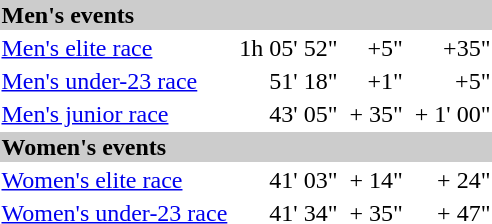<table>
<tr bgcolor="#cccccc">
<td colspan=7><strong>Men's events</strong></td>
</tr>
<tr>
<td><a href='#'>Men's elite race</a><br></td>
<td></td>
<td align="right">1h 05' 52"</td>
<td></td>
<td align="right">+5"</td>
<td></td>
<td align="right">+35"</td>
</tr>
<tr>
<td><a href='#'>Men's under-23 race</a><br></td>
<td></td>
<td align="right">51' 18"</td>
<td></td>
<td align="right">+1"</td>
<td></td>
<td align="right">+5"</td>
</tr>
<tr>
<td><a href='#'>Men's junior race</a><br></td>
<td></td>
<td align="right">43' 05"</td>
<td></td>
<td align="right">+ 35"</td>
<td></td>
<td align="right">+ 1' 00"</td>
</tr>
<tr bgcolor="#cccccc">
<td colspan=7><strong>Women's events</strong></td>
</tr>
<tr>
<td><a href='#'>Women's elite race</a><br></td>
<td></td>
<td align="right">41' 03"</td>
<td></td>
<td align="right">+ 14"</td>
<td></td>
<td align="right">+ 24"</td>
</tr>
<tr>
<td><a href='#'>Women's under-23 race</a><br></td>
<td></td>
<td align="right">41' 34"</td>
<td></td>
<td align="right">+ 35"</td>
<td></td>
<td align="right">+ 47"</td>
</tr>
</table>
